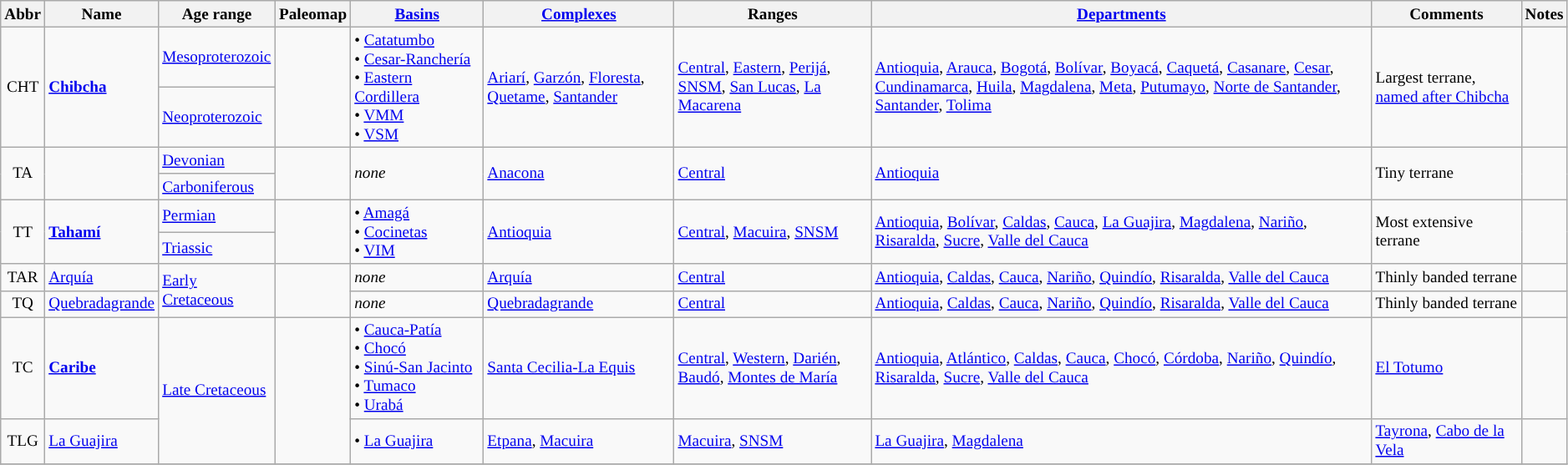<table class="wikitable sortable mw-collapsible" style="font-size: 80%">
<tr>
<th>Abbr</th>
<th>Name</th>
<th>Age range</th>
<th>Paleomap</th>
<th width=100px><a href='#'>Basins</a></th>
<th><a href='#'>Complexes</a></th>
<th>Ranges</th>
<th><a href='#'>Departments</a></th>
<th>Comments</th>
<th>Notes</th>
</tr>
<tr>
<td align=center rowspan=2>CHT</td>
<td rowspan=2><strong><a href='#'>Chibcha</a></strong></td>
<td style="background-color: "><a href='#'>Mesoproterozoic</a></td>
<td rowspan=2></td>
<td rowspan=2>• <a href='#'>Catatumbo</a><br>• <a href='#'>Cesar-Ranchería</a><br>• <a href='#'>Eastern Cordillera</a> <br>• <a href='#'>VMM</a><br>• <a href='#'>VSM</a></td>
<td rowspan="2"><a href='#'>Ariarí</a>, <a href='#'>Garzón</a>, <a href='#'>Floresta</a>, <a href='#'>Quetame</a>, <a href='#'>Santander</a></td>
<td rowspan="2"><a href='#'>Central</a>, <a href='#'>Eastern</a>, <a href='#'>Perijá</a>, <a href='#'>SNSM</a>, <a href='#'>San Lucas</a>, <a href='#'>La Macarena</a></td>
<td rowspan=2><a href='#'>Antioquia</a>, <a href='#'>Arauca</a>, <a href='#'>Bogotá</a>, <a href='#'>Bolívar</a>, <a href='#'>Boyacá</a>, <a href='#'>Caquetá</a>, <a href='#'>Casanare</a>, <a href='#'>Cesar</a>, <a href='#'>Cundinamarca</a>, <a href='#'>Huila</a>, <a href='#'>Magdalena</a>, <a href='#'>Meta</a>, <a href='#'>Putumayo</a>, <a href='#'>Norte de Santander</a>, <a href='#'>Santander</a>, <a href='#'>Tolima</a></td>
<td rowspan=2>Largest terrane, <a href='#'>named after Chibcha</a></td>
<td align=center rowspan=2></td>
</tr>
<tr>
<td style="background-color: "><a href='#'>Neoproterozoic</a></td>
</tr>
<tr>
<td rowspan=2 align=center>TA</td>
<td rowspan=2></td>
<td style="background-color: "><a href='#'>Devonian</a></td>
<td rowspan=2></td>
<td rowspan=2><em>none</em></td>
<td rowspan=2><a href='#'>Anacona</a></td>
<td rowspan="2"><a href='#'>Central</a></td>
<td rowspan=2><a href='#'>Antioquia</a></td>
<td rowspan=2>Tiny terrane</td>
<td align=center rowspan=2></td>
</tr>
<tr>
<td style="background-color: "><a href='#'>Carboniferous</a></td>
</tr>
<tr>
<td rowspan=2 align=center>TT</td>
<td rowspan=2><strong><a href='#'>Tahamí</a></strong></td>
<td style="background-color: "><a href='#'>Permian</a></td>
<td rowspan=2></td>
<td rowspan=2>• <a href='#'>Amagá</a><br>• <a href='#'>Cocinetas</a><br>• <a href='#'>VIM</a></td>
<td rowspan="2"><a href='#'>Antioquia</a></td>
<td rowspan=2><a href='#'>Central</a>, <a href='#'>Macuira</a>, <a href='#'>SNSM</a></td>
<td rowspan=2><a href='#'>Antioquia</a>, <a href='#'>Bolívar</a>, <a href='#'>Caldas</a>, <a href='#'>Cauca</a>, <a href='#'>La Guajira</a>, <a href='#'>Magdalena</a>, <a href='#'>Nariño</a>, <a href='#'>Risaralda</a>, <a href='#'>Sucre</a>, <a href='#'>Valle del Cauca</a></td>
<td rowspan=2>Most extensive terrane</td>
<td align=center rowspan=2></td>
</tr>
<tr>
<td style="background-color: "><a href='#'>Triassic</a></td>
</tr>
<tr>
<td align=center>TAR</td>
<td><a href='#'>Arquía</a></td>
<td rowspan="2" style="background-color: "><a href='#'>Early Cretaceous</a></td>
<td rowspan=2></td>
<td><em>none</em></td>
<td><a href='#'>Arquía</a></td>
<td><a href='#'>Central</a></td>
<td><a href='#'>Antioquia</a>, <a href='#'>Caldas</a>, <a href='#'>Cauca</a>, <a href='#'>Nariño</a>, <a href='#'>Quindío</a>, <a href='#'>Risaralda</a>, <a href='#'>Valle del Cauca</a></td>
<td>Thinly banded terrane</td>
<td align=center></td>
</tr>
<tr>
<td align=center>TQ</td>
<td><a href='#'>Quebradagrande</a></td>
<td><em>none</em></td>
<td><a href='#'>Quebradagrande</a></td>
<td><a href='#'>Central</a></td>
<td><a href='#'>Antioquia</a>, <a href='#'>Caldas</a>, <a href='#'>Cauca</a>, <a href='#'>Nariño</a>, <a href='#'>Quindío</a>, <a href='#'>Risaralda</a>, <a href='#'>Valle del Cauca</a></td>
<td>Thinly banded terrane</td>
<td align=center><br></td>
</tr>
<tr>
<td align=center>TC</td>
<td><strong><a href='#'>Caribe</a></strong></td>
<td rowspan=2 style="background-color: "><a href='#'>Late Cretaceous</a></td>
<td rowspan=2></td>
<td>• <a href='#'>Cauca-Patía</a><br>• <a href='#'>Chocó</a><br>• <a href='#'>Sinú-San Jacinto</a><br>• <a href='#'>Tumaco</a><br>• <a href='#'>Urabá</a></td>
<td><a href='#'>Santa Cecilia-La Equis</a></td>
<td><a href='#'>Central</a>, <a href='#'>Western</a>, <a href='#'>Darién</a>, <a href='#'>Baudó</a>, <a href='#'>Montes de María</a></td>
<td><a href='#'>Antioquia</a>, <a href='#'>Atlántico</a>, <a href='#'>Caldas</a>, <a href='#'>Cauca</a>, <a href='#'>Chocó</a>, <a href='#'>Córdoba</a>, <a href='#'>Nariño</a>, <a href='#'>Quindío</a>, <a href='#'>Risaralda</a>, <a href='#'>Sucre</a>, <a href='#'>Valle del Cauca</a></td>
<td><a href='#'>El Totumo</a></td>
<td align=center></td>
</tr>
<tr>
<td align=center>TLG</td>
<td><a href='#'>La Guajira</a></td>
<td>• <a href='#'>La Guajira</a></td>
<td><a href='#'>Etpana</a>, <a href='#'>Macuira</a></td>
<td><a href='#'>Macuira</a>, <a href='#'>SNSM</a></td>
<td><a href='#'>La Guajira</a>, <a href='#'>Magdalena</a></td>
<td><a href='#'>Tayrona</a>, <a href='#'>Cabo de la Vela</a></td>
<td align=center></td>
</tr>
<tr>
</tr>
</table>
